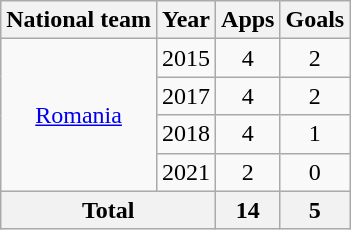<table class="wikitable" style="text-align:center">
<tr>
<th>National team</th>
<th>Year</th>
<th>Apps</th>
<th>Goals</th>
</tr>
<tr>
<td rowspan="4"><a href='#'>Romania</a></td>
<td>2015</td>
<td>4</td>
<td>2</td>
</tr>
<tr>
<td>2017</td>
<td>4</td>
<td>2</td>
</tr>
<tr>
<td>2018</td>
<td>4</td>
<td>1</td>
</tr>
<tr>
<td>2021</td>
<td>2</td>
<td>0</td>
</tr>
<tr>
<th colspan=2>Total</th>
<th>14</th>
<th>5</th>
</tr>
</table>
